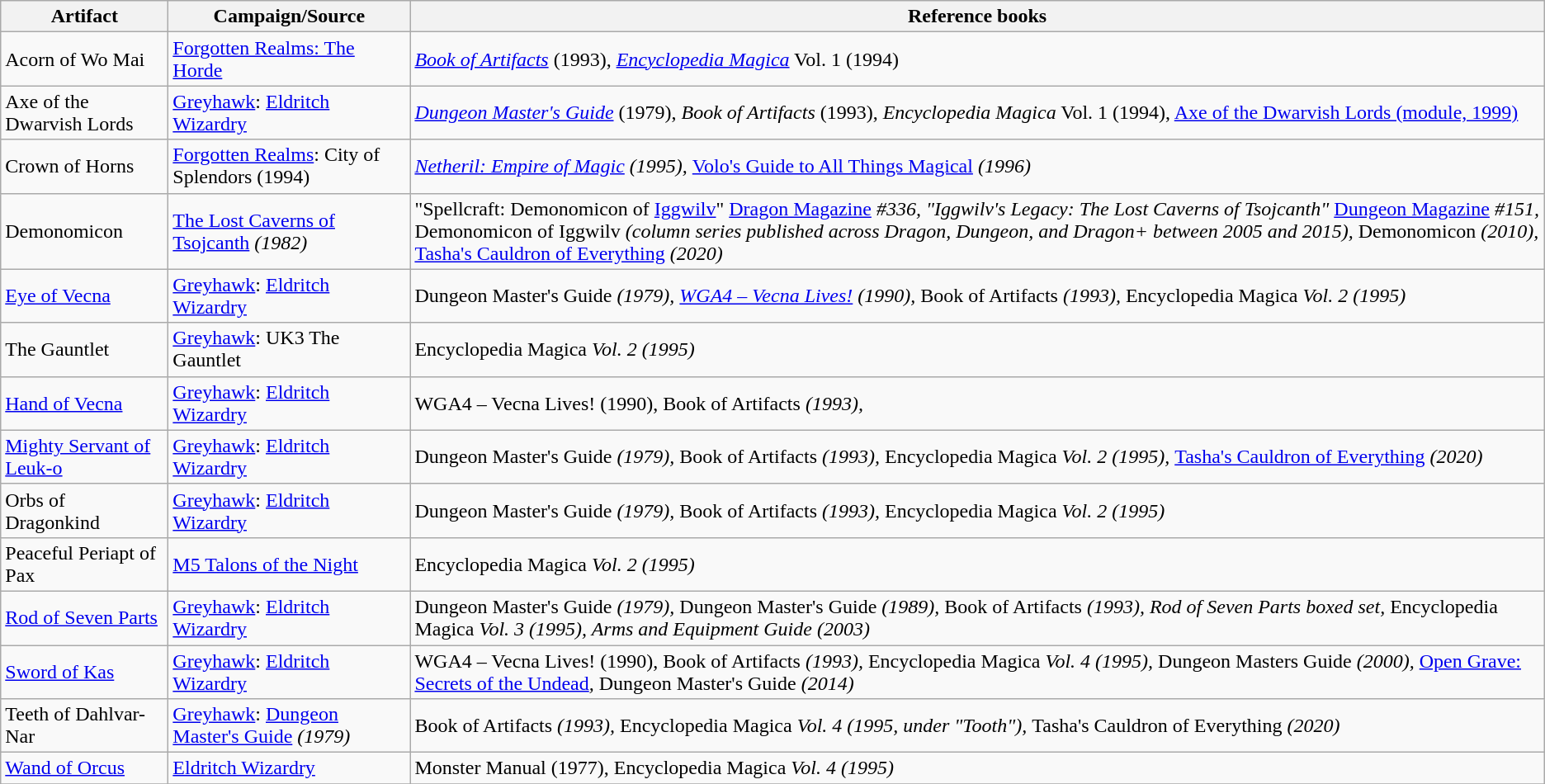<table class="sortable wikitable">
<tr>
<th scope="col">Artifact</th>
<th scope="col">Campaign/Source</th>
<th scope="col">Reference books</th>
</tr>
<tr>
<td>Acorn of Wo Mai</td>
<td><a href='#'>Forgotten Realms: The Horde</a></td>
<td><em><a href='#'>Book of Artifacts</a></em> (1993), <em><a href='#'>Encyclopedia Magica</a></em> Vol. 1 (1994)</td>
</tr>
<tr>
<td>Axe of the Dwarvish Lords</td>
<td><a href='#'>Greyhawk</a>: <a href='#'>Eldritch Wizardry</a></td>
<td><em><a href='#'>Dungeon Master's Guide</a></em> (1979), <em>Book of Artifacts</em> (1993), <em>Encyclopedia Magica</em> Vol. 1 (1994), <a href='#'>Axe of the Dwarvish Lords (module, 1999)</a></td>
</tr>
<tr>
<td>Crown of Horns</td>
<td><a href='#'>Forgotten Realms</a>: City of Splendors (1994)</td>
<td><em><a href='#'>Netheril: Empire of Magic</a> (1995), </em><a href='#'>Volo's Guide to All Things Magical</a><em> (1996)</td>
</tr>
<tr>
<td>Demonomicon</td>
<td></em><a href='#'>The Lost Caverns of Tsojcanth</a><em> (1982)</td>
<td>"Spellcraft: Demonomicon of <a href='#'>Iggwilv</a>" </em><a href='#'>Dragon Magazine</a><em> #336, "Iggwilv's Legacy: The Lost Caverns of Tsojcanth" </em><a href='#'>Dungeon Magazine</a><em> #151, </em>Demonomicon of Iggwilv<em> (column series published across Dragon, Dungeon, and Dragon+ between 2005 and 2015), </em>Demonomicon<em> (2010), </em><a href='#'>Tasha's Cauldron of Everything</a><em> (2020)</td>
</tr>
<tr>
<td><a href='#'>Eye of Vecna</a></td>
<td><a href='#'>Greyhawk</a>: <a href='#'>Eldritch Wizardry</a></td>
<td></em>Dungeon Master's Guide<em> (1979), <a href='#'>WGA4 – Vecna Lives!</a> (1990), </em>Book of Artifacts<em> (1993), </em>Encyclopedia Magica<em> Vol. 2 (1995)</td>
</tr>
<tr>
<td>The Gauntlet</td>
<td><a href='#'>Greyhawk</a>: UK3 The Gauntlet</td>
<td></em>Encyclopedia Magica<em> Vol. 2 (1995)</td>
</tr>
<tr>
<td><a href='#'>Hand of Vecna</a></td>
<td><a href='#'>Greyhawk</a>: <a href='#'>Eldritch Wizardry</a></td>
<td>WGA4 – Vecna Lives! (1990), </em>Book of Artifacts<em> (1993),</td>
</tr>
<tr>
<td><a href='#'>Mighty Servant of Leuk-o</a></td>
<td><a href='#'>Greyhawk</a>: <a href='#'>Eldritch Wizardry</a></td>
<td></em>Dungeon Master's Guide<em> (1979), </em>Book of Artifacts<em> (1993), </em>Encyclopedia Magica<em> Vol. 2 (1995), </em><a href='#'>Tasha's Cauldron of Everything</a><em> (2020)</td>
</tr>
<tr>
<td>Orbs of Dragonkind</td>
<td><a href='#'>Greyhawk</a>: <a href='#'>Eldritch Wizardry</a></td>
<td></em>Dungeon Master's Guide<em> (1979), </em>Book of Artifacts<em> (1993), </em>Encyclopedia Magica<em> Vol. 2 (1995)</td>
</tr>
<tr>
<td>Peaceful Periapt of Pax</td>
<td><a href='#'>M5 Talons of the Night</a></td>
<td></em>Encyclopedia Magica<em> Vol. 2 (1995)</td>
</tr>
<tr>
<td><a href='#'>Rod of Seven Parts</a></td>
<td><a href='#'>Greyhawk</a>: <a href='#'>Eldritch Wizardry</a></td>
<td></em>Dungeon Master's Guide<em> (1979), </em>Dungeon Master's Guide<em> (1989), </em>Book of Artifacts<em> (1993), Rod of Seven Parts boxed set, </em>Encyclopedia Magica<em> Vol. 3 (1995), Arms and Equipment Guide (2003)</td>
</tr>
<tr>
<td><a href='#'>Sword of Kas</a></td>
<td><a href='#'>Greyhawk</a>: <a href='#'>Eldritch Wizardry</a></td>
<td>WGA4 – Vecna Lives! (1990), </em>Book of Artifacts<em> (1993), </em>Encyclopedia Magica<em> Vol. 4 (1995), </em>Dungeon Masters Guide<em> (2000), </em><a href='#'>Open Grave: Secrets of the Undead</a><em>, </em>Dungeon Master's Guide<em> (2014)</td>
</tr>
<tr>
<td>Teeth of Dahlvar-Nar</td>
<td><a href='#'>Greyhawk</a>: </em><a href='#'>Dungeon Master's Guide</a><em> (1979)</td>
<td></em>Book of Artifacts<em> (1993), </em>Encyclopedia Magica<em> Vol. 4 (1995, under "Tooth"), </em>Tasha's Cauldron of Everything<em> (2020)</td>
</tr>
<tr>
<td><a href='#'>Wand of Orcus</a></td>
<td><a href='#'>Eldritch Wizardry</a></td>
<td>Monster Manual (1977), </em>Encyclopedia Magica<em> Vol. 4 (1995)</td>
</tr>
<tr>
</tr>
</table>
